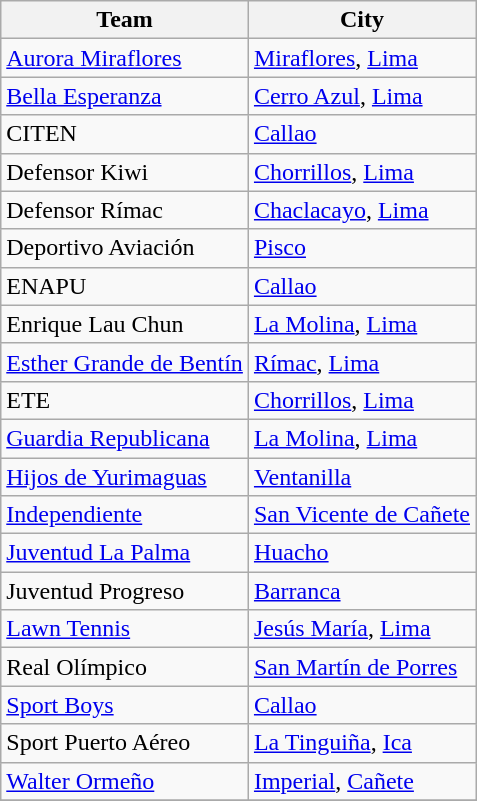<table class="wikitable sortable">
<tr>
<th>Team</th>
<th>City</th>
</tr>
<tr>
<td><a href='#'>Aurora Miraflores</a></td>
<td><a href='#'>Miraflores</a>, <a href='#'>Lima</a></td>
</tr>
<tr>
<td><a href='#'>Bella Esperanza</a></td>
<td><a href='#'>Cerro Azul</a>, <a href='#'>Lima</a></td>
</tr>
<tr>
<td>CITEN</td>
<td><a href='#'>Callao</a></td>
</tr>
<tr>
<td>Defensor Kiwi</td>
<td><a href='#'>Chorrillos</a>, <a href='#'>Lima</a></td>
</tr>
<tr>
<td>Defensor Rímac</td>
<td><a href='#'>Chaclacayo</a>, <a href='#'>Lima</a></td>
</tr>
<tr>
<td>Deportivo Aviación</td>
<td><a href='#'>Pisco</a></td>
</tr>
<tr>
<td>ENAPU</td>
<td><a href='#'>Callao</a></td>
</tr>
<tr>
<td>Enrique Lau Chun</td>
<td><a href='#'>La Molina</a>, <a href='#'>Lima</a></td>
</tr>
<tr>
<td><a href='#'>Esther Grande de Bentín</a></td>
<td><a href='#'>Rímac</a>, <a href='#'>Lima</a></td>
</tr>
<tr>
<td>ETE</td>
<td><a href='#'>Chorrillos</a>, <a href='#'>Lima</a></td>
</tr>
<tr>
<td><a href='#'>Guardia Republicana</a></td>
<td><a href='#'>La Molina</a>, <a href='#'>Lima</a></td>
</tr>
<tr>
<td><a href='#'>Hijos de Yurimaguas</a></td>
<td><a href='#'>Ventanilla</a></td>
</tr>
<tr>
<td><a href='#'>Independiente</a></td>
<td><a href='#'>San Vicente de Cañete</a></td>
</tr>
<tr>
<td><a href='#'>Juventud La Palma</a></td>
<td><a href='#'>Huacho</a></td>
</tr>
<tr>
<td>Juventud Progreso</td>
<td><a href='#'>Barranca</a></td>
</tr>
<tr>
<td><a href='#'>Lawn Tennis</a></td>
<td><a href='#'>Jesús María</a>, <a href='#'>Lima</a></td>
</tr>
<tr>
<td>Real Olímpico</td>
<td><a href='#'>San Martín de Porres</a></td>
</tr>
<tr>
<td><a href='#'>Sport Boys</a></td>
<td><a href='#'>Callao</a></td>
</tr>
<tr>
<td>Sport Puerto Aéreo</td>
<td><a href='#'>La Tinguiña</a>, <a href='#'>Ica</a></td>
</tr>
<tr>
<td><a href='#'>Walter Ormeño</a></td>
<td><a href='#'>Imperial</a>, <a href='#'>Cañete</a></td>
</tr>
<tr>
</tr>
</table>
